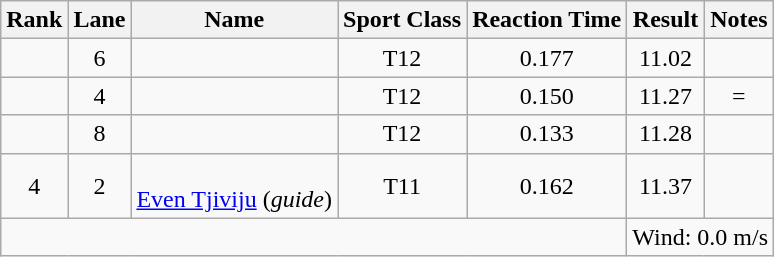<table class="wikitable sortable" style="text-align:center">
<tr>
<th>Rank</th>
<th>Lane</th>
<th>Name</th>
<th>Sport Class</th>
<th>Reaction Time</th>
<th>Result</th>
<th>Notes</th>
</tr>
<tr>
<td></td>
<td>6</td>
<td align="left"></td>
<td>T12</td>
<td>0.177</td>
<td>11.02</td>
<td></td>
</tr>
<tr>
<td></td>
<td>4</td>
<td align="left"></td>
<td>T12</td>
<td>0.150</td>
<td>11.27</td>
<td>=</td>
</tr>
<tr>
<td></td>
<td>8</td>
<td align="left"></td>
<td>T12</td>
<td>0.133</td>
<td>11.28</td>
<td></td>
</tr>
<tr>
<td>4</td>
<td>2</td>
<td align="left"><br><a href='#'>Even Tjiviju</a> (<em>guide</em>)</td>
<td>T11</td>
<td>0.162</td>
<td>11.37</td>
<td></td>
</tr>
<tr class="sortbottom">
<td colspan=5></td>
<td colspan="2" style="text-align:left;">Wind: 0.0 m/s</td>
</tr>
</table>
